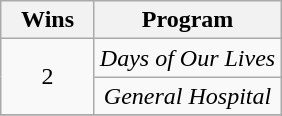<table class="wikitable" style="text-align: center;">
<tr>
<th style="width:55px;">Wins</th>
<th style="text-align:center;">Program</th>
</tr>
<tr>
<td scope="row" rowspan="2" style="text-align:center">2</td>
<td><em>Days of Our Lives</em></td>
</tr>
<tr>
<td><em>General Hospital</em></td>
</tr>
<tr>
</tr>
</table>
